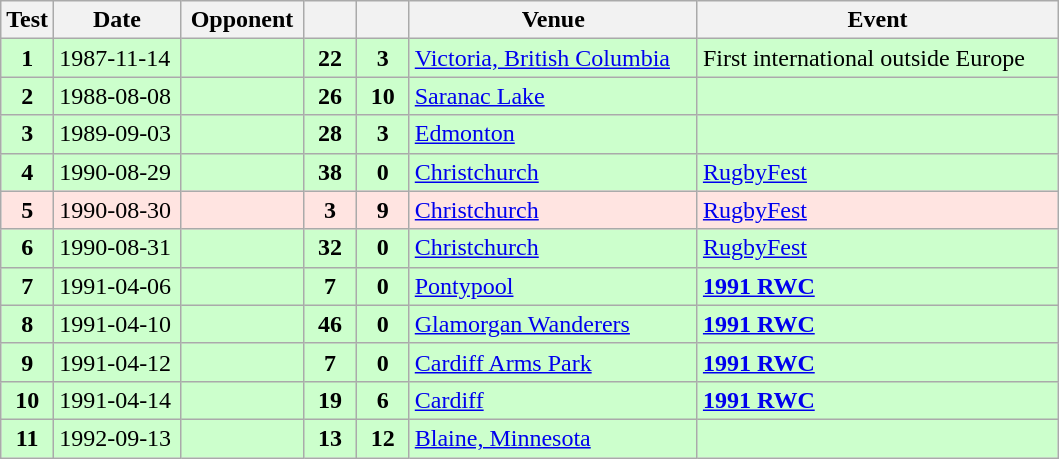<table class="wikitable sortable">
<tr>
<th style="width:5%">Test</th>
<th style="width:12%">Date</th>
<th>Opponent</th>
<th style="width:5%"></th>
<th style="width:5%"></th>
<th>Venue</th>
<th>Event</th>
</tr>
<tr bgcolor="#ccffcc">
<td align="center"><strong>1</strong></td>
<td>1987-11-14</td>
<td></td>
<td align="center"><strong>22</strong></td>
<td align="center"><strong>3</strong></td>
<td><a href='#'>Victoria, British Columbia</a></td>
<td>First international outside Europe</td>
</tr>
<tr bgcolor="#ccffcc">
<td align="center"><strong>2</strong></td>
<td>1988-08-08</td>
<td></td>
<td align="center"><strong>26</strong></td>
<td align="center"><strong>10</strong></td>
<td><a href='#'>Saranac Lake</a></td>
<td></td>
</tr>
<tr bgcolor="#ccffcc">
<td align="center"><strong>3</strong></td>
<td>1989-09-03</td>
<td></td>
<td align="center"><strong>28</strong></td>
<td align="center"><strong>3</strong></td>
<td><a href='#'>Edmonton</a></td>
<td></td>
</tr>
<tr bgcolor="#ccffcc">
<td align="center"><strong>4</strong></td>
<td>1990-08-29</td>
<td></td>
<td align="center"><strong>38</strong></td>
<td align="center"><strong>0</strong></td>
<td><a href='#'>Christchurch</a></td>
<td><a href='#'>RugbyFest</a></td>
</tr>
<tr bgcolor=FFE4E1>
<td align="center"><strong>5</strong></td>
<td>1990-08-30</td>
<td></td>
<td align="center"><strong>3</strong></td>
<td align="center"><strong>9</strong></td>
<td><a href='#'>Christchurch</a></td>
<td><a href='#'>RugbyFest</a></td>
</tr>
<tr bgcolor="#ccffcc">
<td align="center"><strong>6</strong></td>
<td>1990-08-31</td>
<td></td>
<td align="center"><strong>32</strong></td>
<td align="center"><strong>0</strong></td>
<td><a href='#'>Christchurch</a></td>
<td><a href='#'>RugbyFest</a></td>
</tr>
<tr bgcolor="#ccffcc">
<td align="center"><strong>7</strong></td>
<td>1991-04-06</td>
<td></td>
<td align="center"><strong>7</strong></td>
<td align="center"><strong>0</strong></td>
<td><a href='#'>Pontypool</a></td>
<td><a href='#'><strong>1991 RWC</strong></a></td>
</tr>
<tr bgcolor="#ccffcc">
<td align="center"><strong>8</strong></td>
<td>1991-04-10</td>
<td></td>
<td align="center"><strong>46</strong></td>
<td align="center"><strong>0</strong></td>
<td><a href='#'>Glamorgan Wanderers</a></td>
<td><a href='#'><strong>1991 RWC</strong></a></td>
</tr>
<tr bgcolor="#ccffcc">
<td align="center"><strong>9</strong></td>
<td>1991-04-12</td>
<td></td>
<td align="center"><strong>7</strong></td>
<td align="center"><strong>0</strong></td>
<td><a href='#'>Cardiff Arms Park</a></td>
<td><a href='#'><strong>1991 RWC</strong></a></td>
</tr>
<tr bgcolor="#ccffcc">
<td align="center"><strong>10</strong></td>
<td>1991-04-14</td>
<td></td>
<td align="center"><strong>19</strong></td>
<td align="center"><strong>6</strong></td>
<td><a href='#'>Cardiff</a></td>
<td><a href='#'><strong>1991 RWC</strong></a></td>
</tr>
<tr bgcolor="#ccffcc">
<td align="center"><strong>11</strong></td>
<td>1992-09-13</td>
<td></td>
<td align="center"><strong>13</strong></td>
<td align="center"><strong>12</strong></td>
<td><a href='#'>Blaine, Minnesota</a></td>
<td></td>
</tr>
</table>
